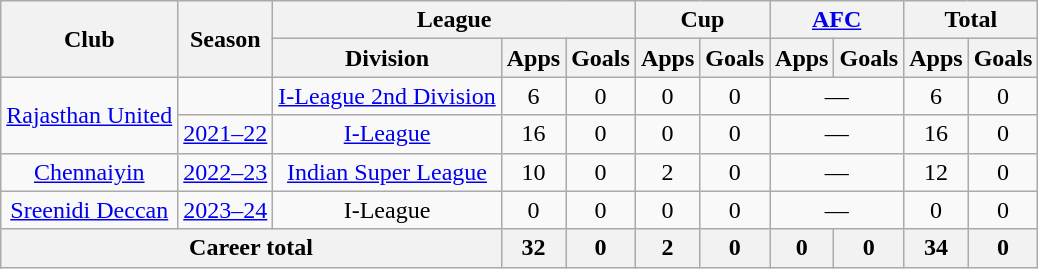<table class=wikitable style=text-align:center>
<tr>
<th rowspan="2">Club</th>
<th rowspan="2">Season</th>
<th colspan="3">League</th>
<th colspan="2">Cup</th>
<th colspan="2"><a href='#'>AFC</a></th>
<th colspan="2">Total</th>
</tr>
<tr>
<th>Division</th>
<th>Apps</th>
<th>Goals</th>
<th>Apps</th>
<th>Goals</th>
<th>Apps</th>
<th>Goals</th>
<th>Apps</th>
<th>Goals</th>
</tr>
<tr>
<td rowspan="2"><a href='#'>Rajasthan United</a></td>
<td></td>
<td rowspan="1"><a href='#'>I-League 2nd Division</a></td>
<td>6</td>
<td>0</td>
<td>0</td>
<td>0</td>
<td colspan="2">—</td>
<td>6</td>
<td>0</td>
</tr>
<tr>
<td><a href='#'>2021–22</a></td>
<td rowspan="1"><a href='#'>I-League</a></td>
<td>16</td>
<td>0</td>
<td>0</td>
<td>0</td>
<td colspan="2">—</td>
<td>16</td>
<td>0</td>
</tr>
<tr>
<td rowspan="1"><a href='#'>Chennaiyin</a></td>
<td><a href='#'>2022–23</a></td>
<td rowspan="1"><a href='#'>Indian Super League</a></td>
<td>10</td>
<td>0</td>
<td>2</td>
<td>0</td>
<td colspan="2">—</td>
<td>12</td>
<td>0</td>
</tr>
<tr>
<td rowspan="1"><a href='#'>Sreenidi Deccan</a></td>
<td><a href='#'>2023–24</a></td>
<td rowspan="1">I-League</td>
<td>0</td>
<td>0</td>
<td>0</td>
<td>0</td>
<td colspan="2">—</td>
<td>0</td>
<td>0</td>
</tr>
<tr>
<th colspan="3">Career total</th>
<th>32</th>
<th>0</th>
<th>2</th>
<th>0</th>
<th>0</th>
<th>0</th>
<th>34</th>
<th>0</th>
</tr>
</table>
